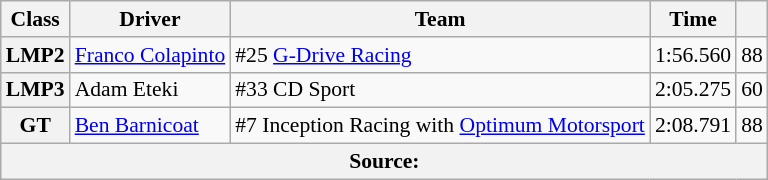<table class="wikitable" style="font-size: 90%;">
<tr>
<th>Class</th>
<th>Driver</th>
<th>Team</th>
<th>Time</th>
<th></th>
</tr>
<tr>
<th>LMP2</th>
<td> <a href='#'>Franco Colapinto</a></td>
<td> #25 <a href='#'>G-Drive Racing</a></td>
<td>1:56.560</td>
<td align="center">88</td>
</tr>
<tr>
<th>LMP3</th>
<td> Adam Eteki</td>
<td> #33 CD Sport</td>
<td>2:05.275</td>
<td align="center">60</td>
</tr>
<tr>
<th>GT</th>
<td> <a href='#'>Ben Barnicoat</a></td>
<td> #7 Inception Racing with <a href='#'>Optimum Motorsport</a></td>
<td>2:08.791</td>
<td align="center">88</td>
</tr>
<tr>
<th colspan="5">Source:</th>
</tr>
</table>
